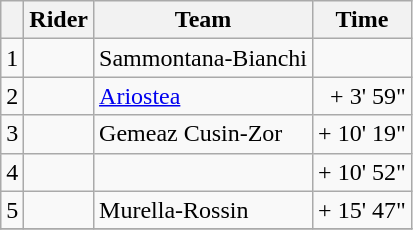<table class="wikitable">
<tr>
<th></th>
<th>Rider</th>
<th>Team</th>
<th>Time</th>
</tr>
<tr>
<td>1</td>
<td> </td>
<td>Sammontana-Bianchi</td>
<td align=right></td>
</tr>
<tr>
<td>2</td>
<td></td>
<td><a href='#'>Ariostea</a></td>
<td align=right>+ 3' 59"</td>
</tr>
<tr>
<td>3</td>
<td> </td>
<td>Gemeaz Cusin-Zor</td>
<td align=right>+ 10' 19"</td>
</tr>
<tr>
<td>4</td>
<td></td>
<td></td>
<td align=right>+ 10' 52"</td>
</tr>
<tr>
<td>5</td>
<td></td>
<td>Murella-Rossin</td>
<td align=right>+ 15' 47"</td>
</tr>
<tr>
</tr>
</table>
